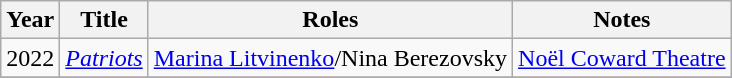<table class="wikitable sortable">
<tr>
<th>Year</th>
<th>Title</th>
<th>Roles</th>
<th>Notes</th>
</tr>
<tr>
<td>2022</td>
<td><em><a href='#'>Patriots</a></em></td>
<td><a href='#'>Marina Litvinenko</a>/Nina Berezovsky</td>
<td><a href='#'>Noël Coward Theatre</a></td>
</tr>
<tr>
</tr>
</table>
